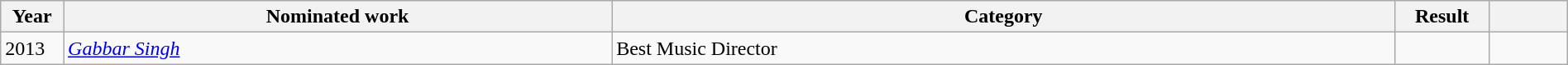<table class="wikitable" style="width:100%;">
<tr>
<th scope="col" style="width:4%;">Year</th>
<th scope="col" style="width:35%;">Nominated work</th>
<th scope="col" style="width:50%;">Category</th>
<th scope="col" style="width:6%;">Result</th>
<th scope="col" style="width:5%;"></th>
</tr>
<tr>
<td>2013</td>
<td><a href='#'><em>Gabbar Singh</em></a></td>
<td>Best Music Director</td>
<td></td>
<td></td>
</tr>
</table>
